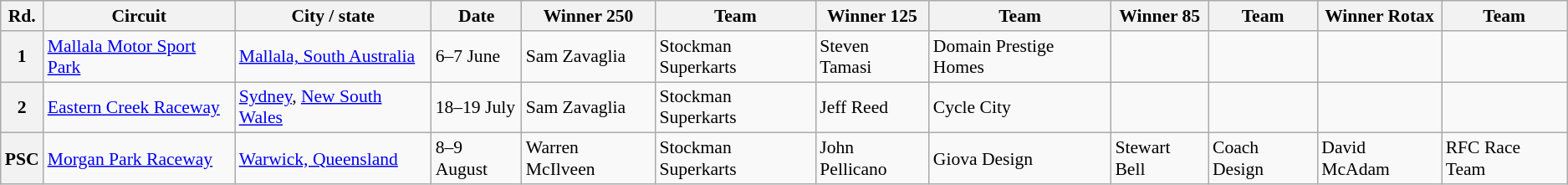<table class="wikitable" style="font-size: 90%">
<tr>
<th>Rd.</th>
<th>Circuit</th>
<th>City / state</th>
<th>Date</th>
<th>Winner 250</th>
<th>Team</th>
<th>Winner 125</th>
<th>Team</th>
<th>Winner 85</th>
<th>Team</th>
<th>Winner Rotax</th>
<th>Team</th>
</tr>
<tr>
<th>1</th>
<td> <a href='#'>Mallala Motor Sport Park</a></td>
<td><a href='#'>Mallala, South Australia</a></td>
<td>6–7 June</td>
<td>Sam Zavaglia</td>
<td>Stockman Superkarts</td>
<td>Steven Tamasi</td>
<td>Domain Prestige Homes</td>
<td></td>
<td></td>
<td></td>
<td></td>
</tr>
<tr>
<th>2</th>
<td> <a href='#'>Eastern Creek Raceway</a></td>
<td><a href='#'>Sydney</a>, <a href='#'>New South Wales</a></td>
<td>18–19 July</td>
<td>Sam Zavaglia</td>
<td>Stockman Superkarts</td>
<td>Jeff Reed</td>
<td>Cycle City</td>
<td></td>
<td></td>
<td></td>
<td></td>
</tr>
<tr>
<th>PSC</th>
<td> <a href='#'>Morgan Park Raceway</a></td>
<td><a href='#'>Warwick, Queensland</a></td>
<td>8–9 August</td>
<td>Warren McIlveen</td>
<td>Stockman Superkarts</td>
<td>John Pellicano</td>
<td>Giova Design</td>
<td>Stewart Bell</td>
<td>Coach Design</td>
<td>David McAdam</td>
<td>RFC Race Team</td>
</tr>
</table>
